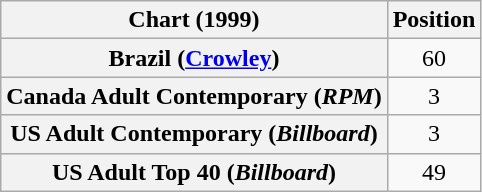<table class="wikitable sortable plainrowheaders" style="text-align:center">
<tr>
<th>Chart (1999)</th>
<th>Position</th>
</tr>
<tr>
<th scope="row">Brazil (<a href='#'>Crowley</a>)</th>
<td>60</td>
</tr>
<tr>
<th scope="row">Canada Adult Contemporary (<em>RPM</em>)</th>
<td>3</td>
</tr>
<tr>
<th scope="row">US Adult Contemporary (<em>Billboard</em>)</th>
<td>3</td>
</tr>
<tr>
<th scope="row">US Adult Top 40 (<em>Billboard</em>)</th>
<td>49</td>
</tr>
</table>
